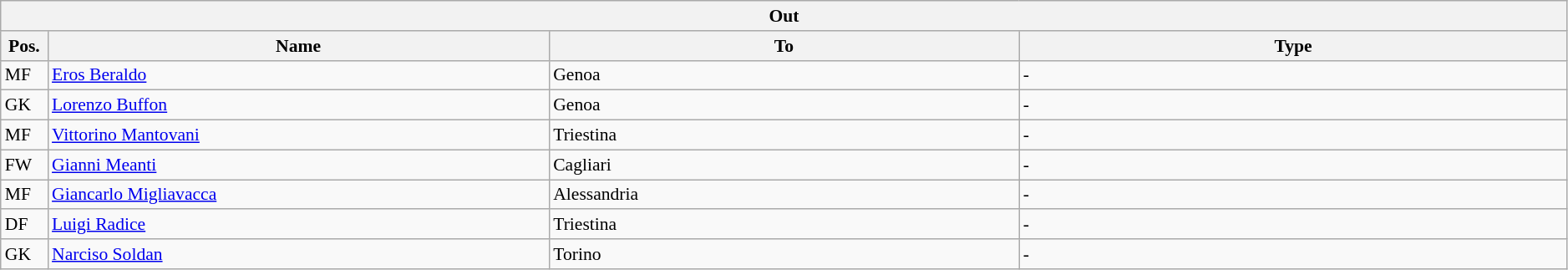<table class="wikitable" style="font-size:90%;width:99%;">
<tr>
<th colspan="4">Out</th>
</tr>
<tr>
<th width=3%>Pos.</th>
<th width=32%>Name</th>
<th width=30%>To</th>
<th width=35%>Type</th>
</tr>
<tr>
<td>MF</td>
<td><a href='#'>Eros Beraldo</a></td>
<td>Genoa</td>
<td>-</td>
</tr>
<tr>
<td>GK</td>
<td><a href='#'>Lorenzo Buffon</a></td>
<td>Genoa</td>
<td>-</td>
</tr>
<tr>
<td>MF</td>
<td><a href='#'>Vittorino Mantovani</a></td>
<td>Triestina</td>
<td>-</td>
</tr>
<tr>
<td>FW</td>
<td><a href='#'>Gianni Meanti</a></td>
<td>Cagliari</td>
<td>-</td>
</tr>
<tr>
<td>MF</td>
<td><a href='#'>Giancarlo Migliavacca</a></td>
<td>Alessandria</td>
<td>-</td>
</tr>
<tr>
<td>DF</td>
<td><a href='#'>Luigi Radice</a></td>
<td>Triestina</td>
<td>-</td>
</tr>
<tr>
<td>GK</td>
<td><a href='#'>Narciso Soldan</a></td>
<td>Torino</td>
<td>-</td>
</tr>
</table>
